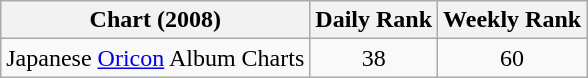<table class="wikitable">
<tr>
<th align="center">Chart (2008)</th>
<th align="center">Daily Rank<br></th>
<th align="center">Weekly Rank</th>
</tr>
<tr>
<td align="left">Japanese <a href='#'>Oricon</a> Album Charts</td>
<td align="center">38</td>
<td align="center">60</td>
</tr>
</table>
